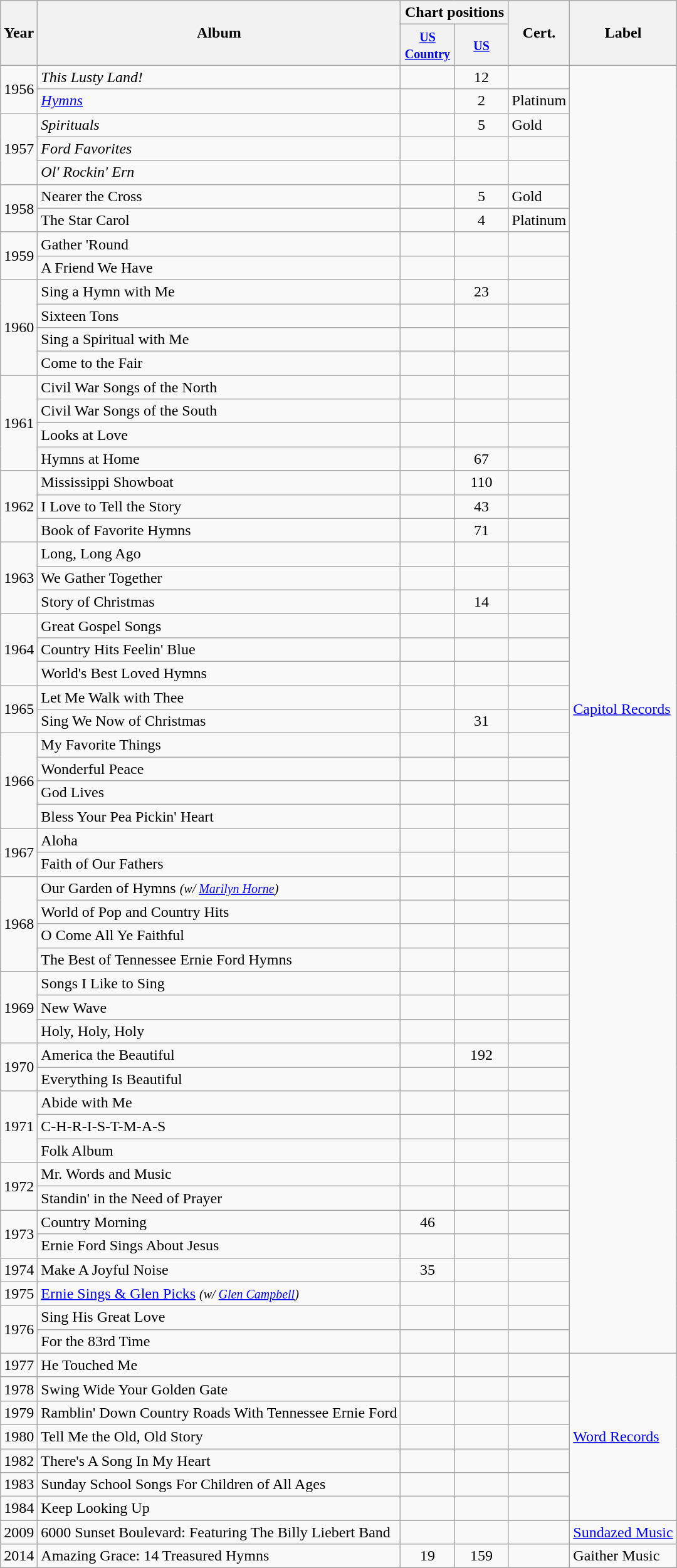<table class="wikitable">
<tr>
<th rowspan="2">Year</th>
<th rowspan="2">Album</th>
<th colspan="2">Chart positions</th>
<th rowspan="2">Cert.<br></th>
<th rowspan="2">Label</th>
</tr>
<tr>
<th width="50"><small><a href='#'>US Country</a></small></th>
<th width="50"><small><a href='#'>US</a></small><br></th>
</tr>
<tr>
<td rowspan="2">1956</td>
<td><em>This Lusty Land!</em></td>
<td></td>
<td align="center">12</td>
<td></td>
<td rowspan="54"><a href='#'>Capitol Records</a></td>
</tr>
<tr>
<td><em><a href='#'>Hymns</a></em></td>
<td></td>
<td align="center">2</td>
<td>Platinum</td>
</tr>
<tr>
<td rowspan="3">1957</td>
<td><em>Spirituals</em></td>
<td></td>
<td align="center">5</td>
<td>Gold</td>
</tr>
<tr>
<td><em>Ford Favorites</em></td>
<td></td>
<td></td>
<td></td>
</tr>
<tr>
<td><em>Ol' Rockin' Ern<strong></td>
<td></td>
<td></td>
<td></td>
</tr>
<tr>
<td rowspan="2">1958</td>
<td></em>Nearer the Cross<em></td>
<td></td>
<td align="center">5</td>
<td>Gold</td>
</tr>
<tr>
<td></em>The Star Carol<em></td>
<td></td>
<td align="center">4</td>
<td>Platinum</td>
</tr>
<tr>
<td rowspan="2">1959</td>
<td></em>Gather 'Round<em></td>
<td></td>
<td></td>
<td></td>
</tr>
<tr>
<td></em>A Friend We Have<em></td>
<td></td>
<td></td>
<td></td>
</tr>
<tr>
<td rowspan="4">1960</td>
<td></em>Sing a Hymn with Me<em></td>
<td></td>
<td align="center">23</td>
<td></td>
</tr>
<tr>
<td></em>Sixteen Tons<em></td>
<td></td>
<td></td>
<td></td>
</tr>
<tr>
<td></em>Sing a Spiritual with Me<em></td>
<td></td>
<td></td>
<td></td>
</tr>
<tr>
<td></em>Come to the Fair<em></td>
<td></td>
<td></td>
<td></td>
</tr>
<tr>
<td rowspan="4">1961</td>
<td></em>Civil War Songs of the North<em></td>
<td></td>
<td></td>
<td></td>
</tr>
<tr>
<td></em>Civil War Songs of the South<em></td>
<td></td>
<td></td>
<td></td>
</tr>
<tr>
<td></em>Looks at Love<em></td>
<td></td>
<td></td>
<td></td>
</tr>
<tr>
<td></em>Hymns at Home<em></td>
<td></td>
<td align="center">67</td>
<td></td>
</tr>
<tr>
<td rowspan="3">1962</td>
<td></em>Mississippi Showboat<em></td>
<td></td>
<td align="center">110</td>
<td></td>
</tr>
<tr>
<td></em>I Love to Tell the Story<em></td>
<td></td>
<td align="center">43</td>
<td></td>
</tr>
<tr>
<td></em>Book of Favorite Hymns<em></td>
<td></td>
<td align="center">71</td>
<td></td>
</tr>
<tr>
<td rowspan="3">1963</td>
<td></em>Long, Long Ago<em></td>
<td></td>
<td></td>
<td></td>
</tr>
<tr>
<td></em>We Gather Together<em></td>
<td></td>
<td></td>
<td></td>
</tr>
<tr>
<td></em>Story of Christmas<em></td>
<td></td>
<td align="center">14</td>
<td></td>
</tr>
<tr>
<td rowspan="3">1964</td>
<td></em>Great Gospel Songs<em></td>
<td></td>
<td></td>
<td></td>
</tr>
<tr>
<td></em>Country Hits Feelin' Blue<em></td>
<td></td>
<td></td>
<td></td>
</tr>
<tr>
<td></em>World's Best Loved Hymns<em></td>
<td></td>
<td></td>
<td></td>
</tr>
<tr>
<td rowspan="2">1965</td>
<td></em>Let Me Walk with Thee<em></td>
<td></td>
<td></td>
<td></td>
</tr>
<tr>
<td></em>Sing We Now of Christmas<em></td>
<td></td>
<td align="center">31</td>
<td></td>
</tr>
<tr>
<td rowspan="4">1966</td>
<td></em>My Favorite Things<em></td>
<td></td>
<td></td>
<td></td>
</tr>
<tr>
<td></em>Wonderful Peace<em></td>
<td></td>
<td></td>
<td></td>
</tr>
<tr>
<td></em>God Lives<em></td>
<td></td>
<td></td>
<td></td>
</tr>
<tr>
<td></em>Bless Your Pea Pickin' Heart<em></td>
<td></td>
<td></td>
<td></td>
</tr>
<tr>
<td rowspan="2">1967</td>
<td></em>Aloha<em></td>
<td></td>
<td></td>
<td></td>
</tr>
<tr>
<td></em>Faith of Our Fathers<em></td>
<td></td>
<td></td>
<td></td>
</tr>
<tr>
<td rowspan="4">1968</td>
<td></em>Our Garden of Hymns<em> <small>(w/ <a href='#'>Marilyn Horne</a>)</small></td>
<td></td>
<td></td>
<td></td>
</tr>
<tr>
<td></em>World of Pop and Country Hits<em></td>
<td></td>
<td></td>
<td></td>
</tr>
<tr>
<td></em>O Come All Ye Faithful<em></td>
<td></td>
<td></td>
<td></td>
</tr>
<tr>
<td></em>The Best of Tennessee Ernie Ford Hymns<em></td>
<td></td>
<td></td>
<td></td>
</tr>
<tr>
<td rowspan="3">1969</td>
<td></em>Songs I Like to Sing<em></td>
<td></td>
<td></td>
<td></td>
</tr>
<tr>
<td></em>New Wave<em></td>
<td></td>
<td></td>
<td></td>
</tr>
<tr>
<td></em>Holy, Holy, Holy<em></td>
<td></td>
<td></td>
<td></td>
</tr>
<tr>
<td rowspan="2">1970</td>
<td></em>America the Beautiful<em></td>
<td></td>
<td align="center">192</td>
<td></td>
</tr>
<tr>
<td></em>Everything Is Beautiful<em></td>
<td></td>
<td></td>
<td></td>
</tr>
<tr>
<td rowspan="3">1971</td>
<td></em>Abide with Me<em></td>
<td></td>
<td></td>
<td></td>
</tr>
<tr>
<td></em>C-H-R-I-S-T-M-A-S<em></td>
<td></td>
<td></td>
<td></td>
</tr>
<tr>
<td></em>Folk Album<em></td>
<td></td>
<td></td>
<td></td>
</tr>
<tr>
<td rowspan="2">1972</td>
<td></em>Mr. Words and Music<em></td>
<td></td>
<td></td>
<td></td>
</tr>
<tr>
<td></em>Standin' in the Need of Prayer<em></td>
<td></td>
<td></td>
<td></td>
</tr>
<tr>
<td rowspan="2">1973</td>
<td></em>Country Morning<em></td>
<td align="center">46</td>
<td></td>
<td></td>
</tr>
<tr>
<td></em>Ernie Ford Sings About Jesus<em></td>
<td></td>
<td></td>
<td></td>
</tr>
<tr>
<td>1974</td>
<td></em>Make A Joyful Noise<em></td>
<td align="center">35</td>
<td></td>
<td></td>
</tr>
<tr>
<td>1975</td>
<td></em><a href='#'>Ernie Sings & Glen Picks</a><em> <small>(w/ <a href='#'>Glen Campbell</a>)</small></td>
<td></td>
<td></td>
<td></td>
</tr>
<tr>
<td rowspan="2">1976</td>
<td></em>Sing His Great Love<em></td>
<td></td>
<td></td>
<td></td>
</tr>
<tr>
<td></em>For the 83rd Time<em></td>
<td></td>
<td></td>
<td></td>
</tr>
<tr>
<td>1977</td>
<td></em>He Touched Me<em></td>
<td></td>
<td></td>
<td></td>
<td rowspan="7"><a href='#'>Word Records</a></td>
</tr>
<tr>
<td>1978</td>
<td></em>Swing Wide Your Golden Gate<em></td>
<td></td>
<td></td>
<td></td>
</tr>
<tr>
<td>1979</td>
<td></em>Ramblin' Down Country Roads With Tennessee Ernie Ford <em></td>
<td></td>
<td></td>
<td></td>
</tr>
<tr>
<td>1980</td>
<td></em>Tell Me the Old, Old Story<em></td>
<td></td>
<td></td>
<td></td>
</tr>
<tr>
<td>1982</td>
<td></em>There's A Song In My Heart<em></td>
<td></td>
<td></td>
<td></td>
</tr>
<tr>
<td>1983</td>
<td></em>Sunday School Songs For Children of All Ages<em></td>
<td></td>
<td></td>
<td></td>
</tr>
<tr>
<td>1984</td>
<td></em>Keep Looking Up<em></td>
<td></td>
<td></td>
<td></td>
</tr>
<tr>
<td>2009</td>
<td></em>6000 Sunset Boulevard: Featuring The Billy Liebert Band<em></td>
<td></td>
<td></td>
<td></td>
<td><a href='#'>Sundazed Music</a></td>
</tr>
<tr>
<td>2014</td>
<td></em>Amazing Grace: 14 Treasured Hymns<em></td>
<td align="center">19</td>
<td align="center">159</td>
<td></td>
<td>Gaither Music</td>
</tr>
</table>
